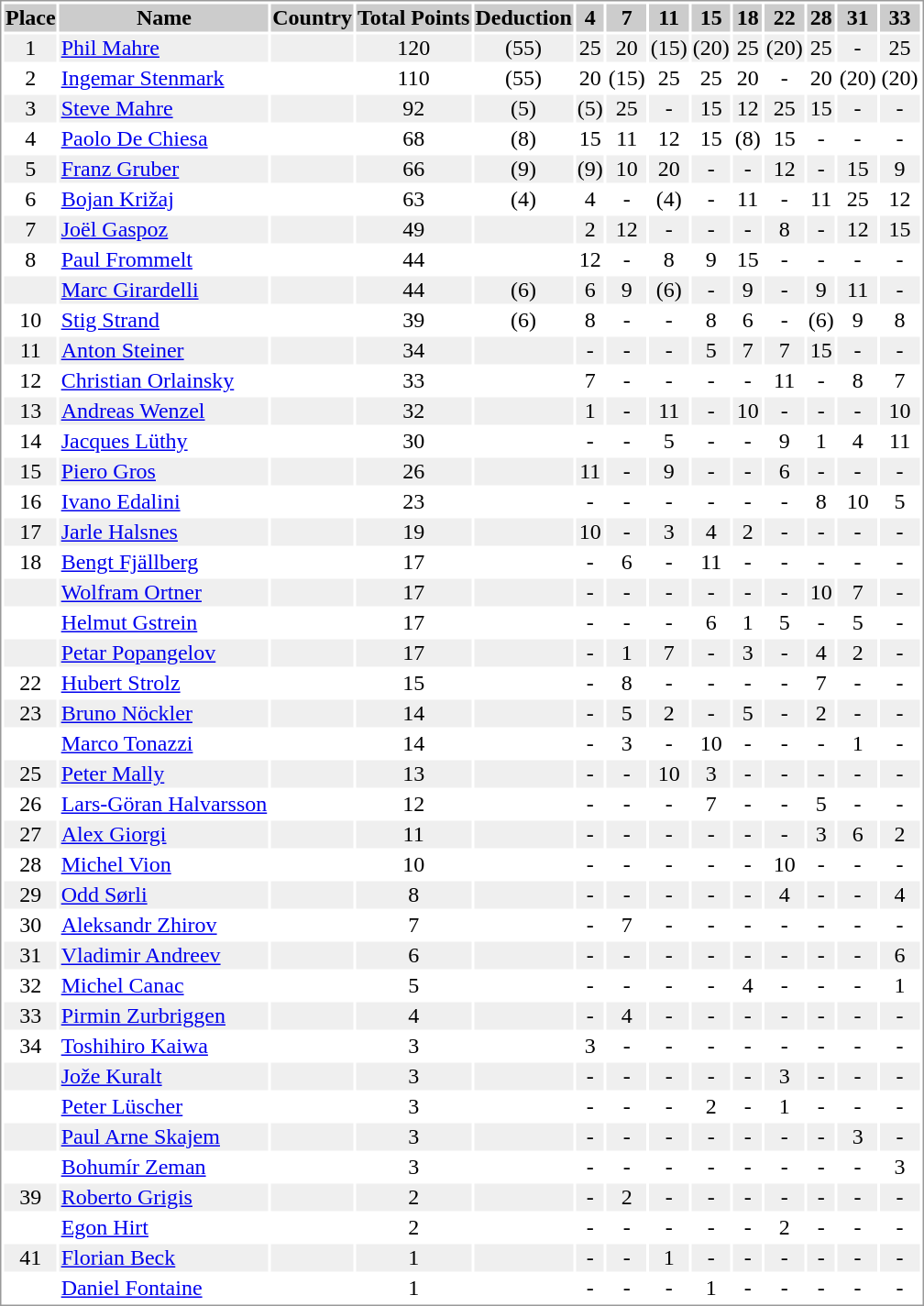<table border="0" style="border: 1px solid #999; background-color:#FFFFFF; text-align:center">
<tr align="center" bgcolor="#CCCCCC">
<th>Place</th>
<th>Name</th>
<th>Country</th>
<th>Total Points</th>
<th>Deduction</th>
<th>4</th>
<th>7</th>
<th>11</th>
<th>15</th>
<th>18</th>
<th>22</th>
<th>28</th>
<th>31</th>
<th>33</th>
</tr>
<tr bgcolor="#EFEFEF">
<td>1</td>
<td align="left"><a href='#'>Phil Mahre</a></td>
<td align="left"></td>
<td>120</td>
<td>(55)</td>
<td>25</td>
<td>20</td>
<td>(15)</td>
<td>(20)</td>
<td>25</td>
<td>(20)</td>
<td>25</td>
<td>-</td>
<td>25</td>
</tr>
<tr>
<td>2</td>
<td align="left"><a href='#'>Ingemar Stenmark</a></td>
<td align="left"></td>
<td>110</td>
<td>(55)</td>
<td>20</td>
<td>(15)</td>
<td>25</td>
<td>25</td>
<td>20</td>
<td>-</td>
<td>20</td>
<td>(20)</td>
<td>(20)</td>
</tr>
<tr bgcolor="#EFEFEF">
<td>3</td>
<td align="left"><a href='#'>Steve Mahre</a></td>
<td align="left"></td>
<td>92</td>
<td>(5)</td>
<td>(5)</td>
<td>25</td>
<td>-</td>
<td>15</td>
<td>12</td>
<td>25</td>
<td>15</td>
<td>-</td>
<td>-</td>
</tr>
<tr>
<td>4</td>
<td align="left"><a href='#'>Paolo De Chiesa</a></td>
<td align="left"></td>
<td>68</td>
<td>(8)</td>
<td>15</td>
<td>11</td>
<td>12</td>
<td>15</td>
<td>(8)</td>
<td>15</td>
<td>-</td>
<td>-</td>
<td>-</td>
</tr>
<tr bgcolor="#EFEFEF">
<td>5</td>
<td align="left"><a href='#'>Franz Gruber</a></td>
<td align="left"></td>
<td>66</td>
<td>(9)</td>
<td>(9)</td>
<td>10</td>
<td>20</td>
<td>-</td>
<td>-</td>
<td>12</td>
<td>-</td>
<td>15</td>
<td>9</td>
</tr>
<tr>
<td>6</td>
<td align="left"><a href='#'>Bojan Križaj</a></td>
<td align="left"></td>
<td>63</td>
<td>(4)</td>
<td>4</td>
<td>-</td>
<td>(4)</td>
<td>-</td>
<td>11</td>
<td>-</td>
<td>11</td>
<td>25</td>
<td>12</td>
</tr>
<tr bgcolor="#EFEFEF">
<td>7</td>
<td align="left"><a href='#'>Joël Gaspoz</a></td>
<td align="left"></td>
<td>49</td>
<td></td>
<td>2</td>
<td>12</td>
<td>-</td>
<td>-</td>
<td>-</td>
<td>8</td>
<td>-</td>
<td>12</td>
<td>15</td>
</tr>
<tr>
<td>8</td>
<td align="left"><a href='#'>Paul Frommelt</a></td>
<td align="left"></td>
<td>44</td>
<td></td>
<td>12</td>
<td>-</td>
<td>8</td>
<td>9</td>
<td>15</td>
<td>-</td>
<td>-</td>
<td>-</td>
<td>-</td>
</tr>
<tr bgcolor="#EFEFEF">
<td></td>
<td align="left"><a href='#'>Marc Girardelli</a></td>
<td align="left"></td>
<td>44</td>
<td>(6)</td>
<td>6</td>
<td>9</td>
<td>(6)</td>
<td>-</td>
<td>9</td>
<td>-</td>
<td>9</td>
<td>11</td>
<td>-</td>
</tr>
<tr>
<td>10</td>
<td align="left"><a href='#'>Stig Strand</a></td>
<td align="left"></td>
<td>39</td>
<td>(6)</td>
<td>8</td>
<td>-</td>
<td>-</td>
<td>8</td>
<td>6</td>
<td>-</td>
<td>(6)</td>
<td>9</td>
<td>8</td>
</tr>
<tr bgcolor="#EFEFEF">
<td>11</td>
<td align="left"><a href='#'>Anton Steiner</a></td>
<td align="left"></td>
<td>34</td>
<td></td>
<td>-</td>
<td>-</td>
<td>-</td>
<td>5</td>
<td>7</td>
<td>7</td>
<td>15</td>
<td>-</td>
<td>-</td>
</tr>
<tr>
<td>12</td>
<td align="left"><a href='#'>Christian Orlainsky</a></td>
<td align="left"></td>
<td>33</td>
<td></td>
<td>7</td>
<td>-</td>
<td>-</td>
<td>-</td>
<td>-</td>
<td>11</td>
<td>-</td>
<td>8</td>
<td>7</td>
</tr>
<tr bgcolor="#EFEFEF">
<td>13</td>
<td align="left"><a href='#'>Andreas Wenzel</a></td>
<td align="left"></td>
<td>32</td>
<td></td>
<td>1</td>
<td>-</td>
<td>11</td>
<td>-</td>
<td>10</td>
<td>-</td>
<td>-</td>
<td>-</td>
<td>10</td>
</tr>
<tr>
<td>14</td>
<td align="left"><a href='#'>Jacques Lüthy</a></td>
<td align="left"></td>
<td>30</td>
<td></td>
<td>-</td>
<td>-</td>
<td>5</td>
<td>-</td>
<td>-</td>
<td>9</td>
<td>1</td>
<td>4</td>
<td>11</td>
</tr>
<tr bgcolor="#EFEFEF">
<td>15</td>
<td align="left"><a href='#'>Piero Gros</a></td>
<td align="left"></td>
<td>26</td>
<td></td>
<td>11</td>
<td>-</td>
<td>9</td>
<td>-</td>
<td>-</td>
<td>6</td>
<td>-</td>
<td>-</td>
<td>-</td>
</tr>
<tr>
<td>16</td>
<td align="left"><a href='#'>Ivano Edalini</a></td>
<td align="left"></td>
<td>23</td>
<td></td>
<td>-</td>
<td>-</td>
<td>-</td>
<td>-</td>
<td>-</td>
<td>-</td>
<td>8</td>
<td>10</td>
<td>5</td>
</tr>
<tr bgcolor="#EFEFEF">
<td>17</td>
<td align="left"><a href='#'>Jarle Halsnes</a></td>
<td align="left"></td>
<td>19</td>
<td></td>
<td>10</td>
<td>-</td>
<td>3</td>
<td>4</td>
<td>2</td>
<td>-</td>
<td>-</td>
<td>-</td>
<td>-</td>
</tr>
<tr>
<td>18</td>
<td align="left"><a href='#'>Bengt Fjällberg</a></td>
<td align="left"></td>
<td>17</td>
<td></td>
<td>-</td>
<td>6</td>
<td>-</td>
<td>11</td>
<td>-</td>
<td>-</td>
<td>-</td>
<td>-</td>
<td>-</td>
</tr>
<tr bgcolor="#EFEFEF">
<td></td>
<td align="left"><a href='#'>Wolfram Ortner</a></td>
<td align="left"></td>
<td>17</td>
<td></td>
<td>-</td>
<td>-</td>
<td>-</td>
<td>-</td>
<td>-</td>
<td>-</td>
<td>10</td>
<td>7</td>
<td>-</td>
</tr>
<tr>
<td></td>
<td align="left"><a href='#'>Helmut Gstrein</a></td>
<td align="left"></td>
<td>17</td>
<td></td>
<td>-</td>
<td>-</td>
<td>-</td>
<td>6</td>
<td>1</td>
<td>5</td>
<td>-</td>
<td>5</td>
<td>-</td>
</tr>
<tr bgcolor="#EFEFEF">
<td></td>
<td align="left"><a href='#'>Petar Popangelov</a></td>
<td align="left"></td>
<td>17</td>
<td></td>
<td>-</td>
<td>1</td>
<td>7</td>
<td>-</td>
<td>3</td>
<td>-</td>
<td>4</td>
<td>2</td>
<td>-</td>
</tr>
<tr>
<td>22</td>
<td align="left"><a href='#'>Hubert Strolz</a></td>
<td align="left"></td>
<td>15</td>
<td></td>
<td>-</td>
<td>8</td>
<td>-</td>
<td>-</td>
<td>-</td>
<td>-</td>
<td>7</td>
<td>-</td>
<td>-</td>
</tr>
<tr bgcolor="#EFEFEF">
<td>23</td>
<td align="left"><a href='#'>Bruno Nöckler</a></td>
<td align="left"></td>
<td>14</td>
<td></td>
<td>-</td>
<td>5</td>
<td>2</td>
<td>-</td>
<td>5</td>
<td>-</td>
<td>2</td>
<td>-</td>
<td>-</td>
</tr>
<tr>
<td></td>
<td align="left"><a href='#'>Marco Tonazzi</a></td>
<td align="left"></td>
<td>14</td>
<td></td>
<td>-</td>
<td>3</td>
<td>-</td>
<td>10</td>
<td>-</td>
<td>-</td>
<td>-</td>
<td>1</td>
<td>-</td>
</tr>
<tr bgcolor="#EFEFEF">
<td>25</td>
<td align="left"><a href='#'>Peter Mally</a></td>
<td align="left"></td>
<td>13</td>
<td></td>
<td>-</td>
<td>-</td>
<td>10</td>
<td>3</td>
<td>-</td>
<td>-</td>
<td>-</td>
<td>-</td>
<td>-</td>
</tr>
<tr>
<td>26</td>
<td align="left"><a href='#'>Lars-Göran Halvarsson</a></td>
<td align="left"></td>
<td>12</td>
<td></td>
<td>-</td>
<td>-</td>
<td>-</td>
<td>7</td>
<td>-</td>
<td>-</td>
<td>5</td>
<td>-</td>
<td>-</td>
</tr>
<tr bgcolor="#EFEFEF">
<td>27</td>
<td align="left"><a href='#'>Alex Giorgi</a></td>
<td align="left"></td>
<td>11</td>
<td></td>
<td>-</td>
<td>-</td>
<td>-</td>
<td>-</td>
<td>-</td>
<td>-</td>
<td>3</td>
<td>6</td>
<td>2</td>
</tr>
<tr>
<td>28</td>
<td align="left"><a href='#'>Michel Vion</a></td>
<td align="left"></td>
<td>10</td>
<td></td>
<td>-</td>
<td>-</td>
<td>-</td>
<td>-</td>
<td>-</td>
<td>10</td>
<td>-</td>
<td>-</td>
<td>-</td>
</tr>
<tr bgcolor="#EFEFEF">
<td>29</td>
<td align="left"><a href='#'>Odd Sørli</a></td>
<td align="left"></td>
<td>8</td>
<td></td>
<td>-</td>
<td>-</td>
<td>-</td>
<td>-</td>
<td>-</td>
<td>4</td>
<td>-</td>
<td>-</td>
<td>4</td>
</tr>
<tr>
<td>30</td>
<td align="left"><a href='#'>Aleksandr Zhirov</a></td>
<td align="left"></td>
<td>7</td>
<td></td>
<td>-</td>
<td>7</td>
<td>-</td>
<td>-</td>
<td>-</td>
<td>-</td>
<td>-</td>
<td>-</td>
<td>-</td>
</tr>
<tr bgcolor="#EFEFEF">
<td>31</td>
<td align="left"><a href='#'>Vladimir Andreev</a></td>
<td align="left"></td>
<td>6</td>
<td></td>
<td>-</td>
<td>-</td>
<td>-</td>
<td>-</td>
<td>-</td>
<td>-</td>
<td>-</td>
<td>-</td>
<td>6</td>
</tr>
<tr>
<td>32</td>
<td align="left"><a href='#'>Michel Canac</a></td>
<td align="left"></td>
<td>5</td>
<td></td>
<td>-</td>
<td>-</td>
<td>-</td>
<td>-</td>
<td>4</td>
<td>-</td>
<td>-</td>
<td>-</td>
<td>1</td>
</tr>
<tr bgcolor="#EFEFEF">
<td>33</td>
<td align="left"><a href='#'>Pirmin Zurbriggen</a></td>
<td align="left"></td>
<td>4</td>
<td></td>
<td>-</td>
<td>4</td>
<td>-</td>
<td>-</td>
<td>-</td>
<td>-</td>
<td>-</td>
<td>-</td>
<td>-</td>
</tr>
<tr>
<td>34</td>
<td align="left"><a href='#'>Toshihiro Kaiwa</a></td>
<td align="left"></td>
<td>3</td>
<td></td>
<td>3</td>
<td>-</td>
<td>-</td>
<td>-</td>
<td>-</td>
<td>-</td>
<td>-</td>
<td>-</td>
<td>-</td>
</tr>
<tr bgcolor="#EFEFEF">
<td></td>
<td align="left"><a href='#'>Jože Kuralt</a></td>
<td align="left"></td>
<td>3</td>
<td></td>
<td>-</td>
<td>-</td>
<td>-</td>
<td>-</td>
<td>-</td>
<td>3</td>
<td>-</td>
<td>-</td>
<td>-</td>
</tr>
<tr>
<td></td>
<td align="left"><a href='#'>Peter Lüscher</a></td>
<td align="left"></td>
<td>3</td>
<td></td>
<td>-</td>
<td>-</td>
<td>-</td>
<td>2</td>
<td>-</td>
<td>1</td>
<td>-</td>
<td>-</td>
<td>-</td>
</tr>
<tr bgcolor="#EFEFEF">
<td></td>
<td align="left"><a href='#'>Paul Arne Skajem</a></td>
<td align="left"></td>
<td>3</td>
<td></td>
<td>-</td>
<td>-</td>
<td>-</td>
<td>-</td>
<td>-</td>
<td>-</td>
<td>-</td>
<td>3</td>
<td>-</td>
</tr>
<tr>
<td></td>
<td align="left"><a href='#'>Bohumír Zeman</a></td>
<td align="left"></td>
<td>3</td>
<td></td>
<td>-</td>
<td>-</td>
<td>-</td>
<td>-</td>
<td>-</td>
<td>-</td>
<td>-</td>
<td>-</td>
<td>3</td>
</tr>
<tr bgcolor="#EFEFEF">
<td>39</td>
<td align="left"><a href='#'>Roberto Grigis</a></td>
<td align="left"></td>
<td>2</td>
<td></td>
<td>-</td>
<td>2</td>
<td>-</td>
<td>-</td>
<td>-</td>
<td>-</td>
<td>-</td>
<td>-</td>
<td>-</td>
</tr>
<tr>
<td></td>
<td align="left"><a href='#'>Egon Hirt</a></td>
<td align="left"></td>
<td>2</td>
<td></td>
<td>-</td>
<td>-</td>
<td>-</td>
<td>-</td>
<td>-</td>
<td>2</td>
<td>-</td>
<td>-</td>
<td>-</td>
</tr>
<tr bgcolor="#EFEFEF">
<td>41</td>
<td align="left"><a href='#'>Florian Beck</a></td>
<td align="left"></td>
<td>1</td>
<td></td>
<td>-</td>
<td>-</td>
<td>1</td>
<td>-</td>
<td>-</td>
<td>-</td>
<td>-</td>
<td>-</td>
<td>-</td>
</tr>
<tr>
<td></td>
<td align="left"><a href='#'>Daniel Fontaine</a></td>
<td align="left"></td>
<td>1</td>
<td></td>
<td>-</td>
<td>-</td>
<td>-</td>
<td>1</td>
<td>-</td>
<td>-</td>
<td>-</td>
<td>-</td>
<td>-</td>
</tr>
</table>
